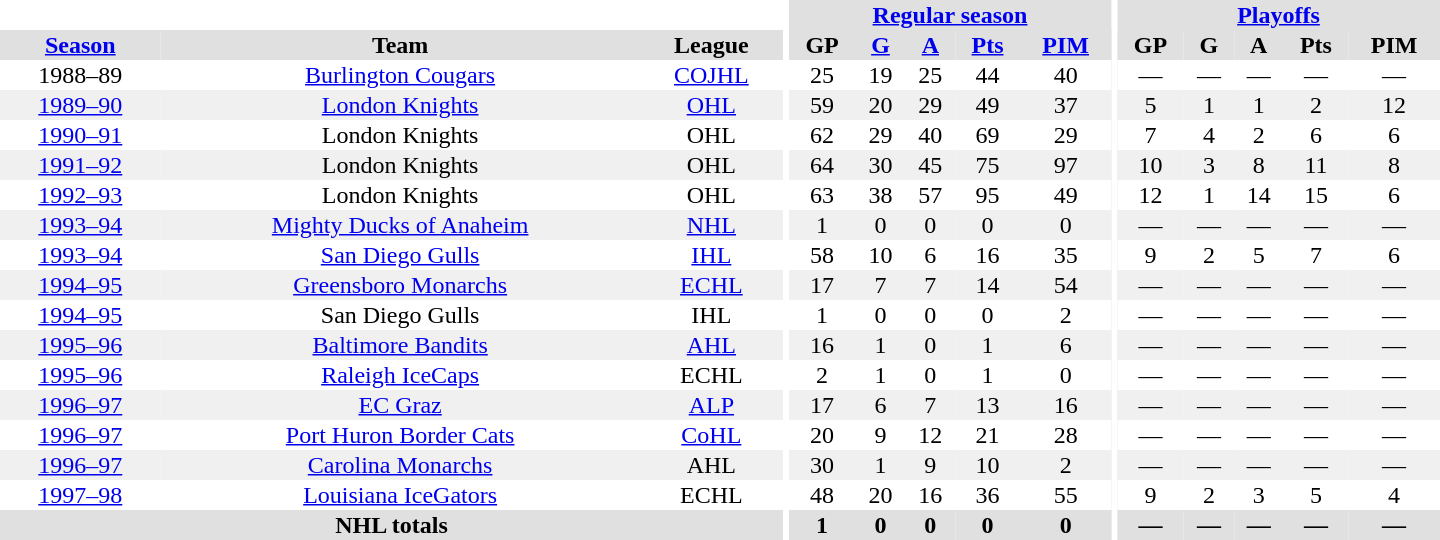<table border="0" cellpadding="1" cellspacing="0" style="text-align:center; width:60em">
<tr bgcolor="#e0e0e0">
<th colspan="3" bgcolor="#ffffff"></th>
<th rowspan="100" bgcolor="#ffffff"></th>
<th colspan="5"><a href='#'>Regular season</a></th>
<th rowspan="100" bgcolor="#ffffff"></th>
<th colspan="5"><a href='#'>Playoffs</a></th>
</tr>
<tr bgcolor="#e0e0e0">
<th><a href='#'>Season</a></th>
<th>Team</th>
<th>League</th>
<th>GP</th>
<th><a href='#'>G</a></th>
<th><a href='#'>A</a></th>
<th><a href='#'>Pts</a></th>
<th><a href='#'>PIM</a></th>
<th>GP</th>
<th>G</th>
<th>A</th>
<th>Pts</th>
<th>PIM</th>
</tr>
<tr>
<td>1988–89</td>
<td><a href='#'>Burlington Cougars</a></td>
<td><a href='#'>COJHL</a></td>
<td>25</td>
<td>19</td>
<td>25</td>
<td>44</td>
<td>40</td>
<td>—</td>
<td>—</td>
<td>—</td>
<td>—</td>
<td>—</td>
</tr>
<tr bgcolor="#f0f0f0">
<td><a href='#'>1989–90</a></td>
<td><a href='#'>London Knights</a></td>
<td><a href='#'>OHL</a></td>
<td>59</td>
<td>20</td>
<td>29</td>
<td>49</td>
<td>37</td>
<td>5</td>
<td>1</td>
<td>1</td>
<td>2</td>
<td>12</td>
</tr>
<tr>
<td><a href='#'>1990–91</a></td>
<td>London Knights</td>
<td>OHL</td>
<td>62</td>
<td>29</td>
<td>40</td>
<td>69</td>
<td>29</td>
<td>7</td>
<td>4</td>
<td>2</td>
<td>6</td>
<td>6</td>
</tr>
<tr bgcolor="#f0f0f0">
<td><a href='#'>1991–92</a></td>
<td>London Knights</td>
<td>OHL</td>
<td>64</td>
<td>30</td>
<td>45</td>
<td>75</td>
<td>97</td>
<td>10</td>
<td>3</td>
<td>8</td>
<td>11</td>
<td>8</td>
</tr>
<tr>
<td><a href='#'>1992–93</a></td>
<td>London Knights</td>
<td>OHL</td>
<td>63</td>
<td>38</td>
<td>57</td>
<td>95</td>
<td>49</td>
<td>12</td>
<td>1</td>
<td>14</td>
<td>15</td>
<td>6</td>
</tr>
<tr bgcolor="#f0f0f0">
<td><a href='#'>1993–94</a></td>
<td><a href='#'>Mighty Ducks of Anaheim</a></td>
<td><a href='#'>NHL</a></td>
<td>1</td>
<td>0</td>
<td>0</td>
<td>0</td>
<td>0</td>
<td>—</td>
<td>—</td>
<td>—</td>
<td>—</td>
<td>—</td>
</tr>
<tr>
<td><a href='#'>1993–94</a></td>
<td><a href='#'>San Diego Gulls</a></td>
<td><a href='#'>IHL</a></td>
<td>58</td>
<td>10</td>
<td>6</td>
<td>16</td>
<td>35</td>
<td>9</td>
<td>2</td>
<td>5</td>
<td>7</td>
<td>6</td>
</tr>
<tr bgcolor="#f0f0f0">
<td><a href='#'>1994–95</a></td>
<td><a href='#'>Greensboro Monarchs</a></td>
<td><a href='#'>ECHL</a></td>
<td>17</td>
<td>7</td>
<td>7</td>
<td>14</td>
<td>54</td>
<td>—</td>
<td>—</td>
<td>—</td>
<td>—</td>
<td>—</td>
</tr>
<tr>
<td><a href='#'>1994–95</a></td>
<td>San Diego Gulls</td>
<td>IHL</td>
<td>1</td>
<td>0</td>
<td>0</td>
<td>0</td>
<td>2</td>
<td>—</td>
<td>—</td>
<td>—</td>
<td>—</td>
<td>—</td>
</tr>
<tr bgcolor="#f0f0f0">
<td><a href='#'>1995–96</a></td>
<td><a href='#'>Baltimore Bandits</a></td>
<td><a href='#'>AHL</a></td>
<td>16</td>
<td>1</td>
<td>0</td>
<td>1</td>
<td>6</td>
<td>—</td>
<td>—</td>
<td>—</td>
<td>—</td>
<td>—</td>
</tr>
<tr>
<td><a href='#'>1995–96</a></td>
<td><a href='#'>Raleigh IceCaps</a></td>
<td>ECHL</td>
<td>2</td>
<td>1</td>
<td>0</td>
<td>1</td>
<td>0</td>
<td>—</td>
<td>—</td>
<td>—</td>
<td>—</td>
<td>—</td>
</tr>
<tr bgcolor="#f0f0f0">
<td><a href='#'>1996–97</a></td>
<td><a href='#'>EC Graz</a></td>
<td><a href='#'>ALP</a></td>
<td>17</td>
<td>6</td>
<td>7</td>
<td>13</td>
<td>16</td>
<td>—</td>
<td>—</td>
<td>—</td>
<td>—</td>
<td>—</td>
</tr>
<tr>
<td><a href='#'>1996–97</a></td>
<td><a href='#'>Port Huron Border Cats</a></td>
<td><a href='#'>CoHL</a></td>
<td>20</td>
<td>9</td>
<td>12</td>
<td>21</td>
<td>28</td>
<td>—</td>
<td>—</td>
<td>—</td>
<td>—</td>
<td>—</td>
</tr>
<tr bgcolor="#f0f0f0">
<td><a href='#'>1996–97</a></td>
<td><a href='#'>Carolina Monarchs</a></td>
<td>AHL</td>
<td>30</td>
<td>1</td>
<td>9</td>
<td>10</td>
<td>2</td>
<td>—</td>
<td>—</td>
<td>—</td>
<td>—</td>
<td>—</td>
</tr>
<tr>
<td><a href='#'>1997–98</a></td>
<td><a href='#'>Louisiana IceGators</a></td>
<td>ECHL</td>
<td>48</td>
<td>20</td>
<td>16</td>
<td>36</td>
<td>55</td>
<td>9</td>
<td>2</td>
<td>3</td>
<td>5</td>
<td>4</td>
</tr>
<tr bgcolor="#e0e0e0">
<th colspan="3">NHL totals</th>
<th>1</th>
<th>0</th>
<th>0</th>
<th>0</th>
<th>0</th>
<th>—</th>
<th>—</th>
<th>—</th>
<th>—</th>
<th>—</th>
</tr>
</table>
